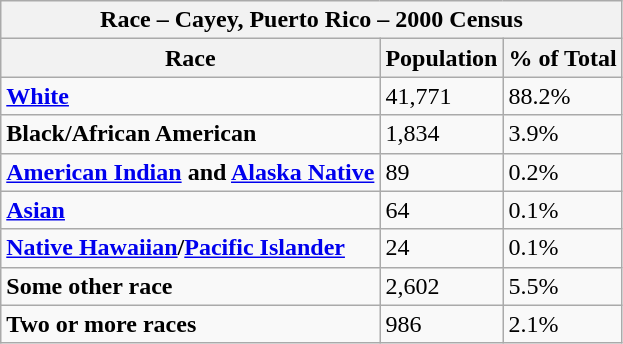<table class="wikitable">
<tr>
<th colspan=3>Race – Cayey, Puerto Rico – 2000 Census</th>
</tr>
<tr ---->
<th>Race</th>
<th>Population</th>
<th>% of Total</th>
</tr>
<tr ---->
<td><strong><a href='#'>White</a></strong></td>
<td>41,771</td>
<td>88.2%</td>
</tr>
<tr ---->
<td><strong>Black/African American</strong></td>
<td>1,834</td>
<td>3.9%</td>
</tr>
<tr ---->
<td><strong><a href='#'>American Indian</a> and <a href='#'>Alaska Native</a></strong></td>
<td>89</td>
<td>0.2%</td>
</tr>
<tr ---->
<td><strong><a href='#'>Asian</a></strong></td>
<td>64</td>
<td>0.1%</td>
</tr>
<tr ---->
<td><strong><a href='#'>Native Hawaiian</a>/<a href='#'>Pacific Islander</a></strong></td>
<td>24</td>
<td>0.1%</td>
</tr>
<tr ---->
<td><strong>Some other race</strong></td>
<td>2,602</td>
<td>5.5%</td>
</tr>
<tr ---->
<td><strong>Two or more races</strong></td>
<td>986</td>
<td>2.1%</td>
</tr>
</table>
